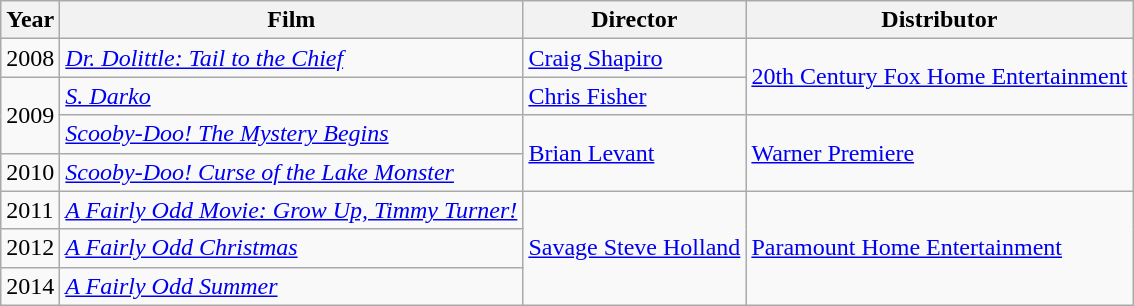<table class="wikitable sortable">
<tr>
<th>Year</th>
<th>Film</th>
<th>Director</th>
<th>Distributor</th>
</tr>
<tr>
<td>2008</td>
<td><em><a href='#'>Dr. Dolittle: Tail to the Chief</a></em></td>
<td><a href='#'>Craig Shapiro</a></td>
<td rowspan="2"><a href='#'>20th Century Fox Home Entertainment</a></td>
</tr>
<tr>
<td rowspan="2">2009</td>
<td><em><a href='#'>S. Darko</a></em></td>
<td><a href='#'>Chris Fisher</a></td>
</tr>
<tr>
<td><em><a href='#'>Scooby-Doo! The Mystery Begins</a></em></td>
<td rowspan="2"><a href='#'>Brian Levant</a></td>
<td rowspan="2"><a href='#'>Warner Premiere</a></td>
</tr>
<tr>
<td>2010</td>
<td><em><a href='#'>Scooby-Doo! Curse of the Lake Monster</a></em></td>
</tr>
<tr>
<td>2011</td>
<td><em><a href='#'>A Fairly Odd Movie: Grow Up, Timmy Turner!</a></em></td>
<td rowspan="3"><a href='#'>Savage Steve Holland</a></td>
<td rowspan="3"><a href='#'>Paramount Home Entertainment</a></td>
</tr>
<tr>
<td>2012</td>
<td><em><a href='#'>A Fairly Odd Christmas</a></em></td>
</tr>
<tr>
<td>2014</td>
<td><em><a href='#'>A Fairly Odd Summer</a></em></td>
</tr>
</table>
